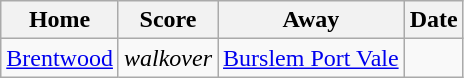<table class="wikitable">
<tr>
<th>Home</th>
<th>Score</th>
<th>Away</th>
<th>Date</th>
</tr>
<tr>
<td><a href='#'>Brentwood</a></td>
<td align=center><em>walkover</em></td>
<td><a href='#'>Burslem Port Vale</a></td>
<td></td>
</tr>
</table>
